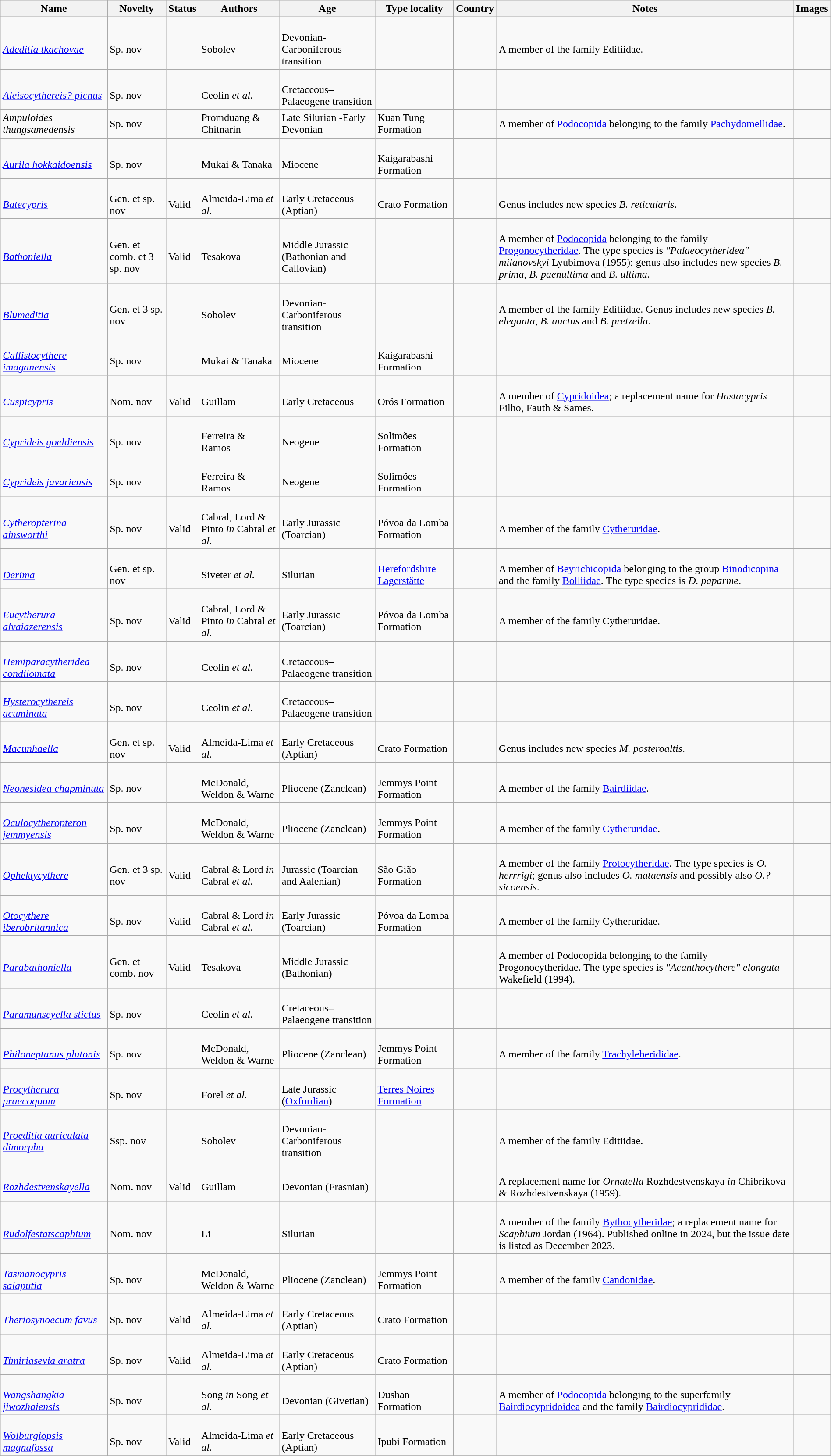<table class="wikitable sortable" align="center" width="100%">
<tr>
<th>Name</th>
<th>Novelty</th>
<th>Status</th>
<th>Authors</th>
<th>Age</th>
<th>Type locality</th>
<th>Country</th>
<th>Notes</th>
<th>Images</th>
</tr>
<tr>
<td><br><em><a href='#'>Adeditia tkachovae</a></em></td>
<td><br>Sp. nov</td>
<td></td>
<td><br>Sobolev</td>
<td><br>Devonian-Carboniferous transition</td>
<td></td>
<td><br></td>
<td><br>A member of the family Editiidae.</td>
<td></td>
</tr>
<tr>
<td><br><em><a href='#'>Aleisocythereis? picnus</a></em></td>
<td><br>Sp. nov</td>
<td></td>
<td><br>Ceolin <em>et al.</em></td>
<td><br>Cretaceous–Palaeogene transition</td>
<td></td>
<td><br></td>
<td></td>
<td></td>
</tr>
<tr>
<td><em>Ampuloides thungsamedensis</em></td>
<td>Sp. nov</td>
<td></td>
<td>Promduang & Chitnarin</td>
<td>Late Silurian -Early Devonian</td>
<td>Kuan Tung Formation</td>
<td></td>
<td>A member of <a href='#'>Podocopida</a> belonging to the family <a href='#'>Pachydomellidae</a>.</td>
<td></td>
</tr>
<tr>
<td><br><em><a href='#'>Aurila hokkaidoensis</a></em></td>
<td><br>Sp. nov</td>
<td></td>
<td><br>Mukai & Tanaka</td>
<td><br>Miocene</td>
<td><br>Kaigarabashi Formation</td>
<td><br></td>
<td></td>
<td></td>
</tr>
<tr>
<td><br><em><a href='#'>Batecypris</a></em></td>
<td><br>Gen. et sp. nov</td>
<td><br>Valid</td>
<td><br>Almeida-Lima <em>et al.</em></td>
<td><br>Early Cretaceous (Aptian)</td>
<td><br>Crato Formation</td>
<td><br></td>
<td><br>Genus includes new species <em>B. reticularis</em>.</td>
<td></td>
</tr>
<tr>
<td><br><em><a href='#'>Bathoniella</a></em></td>
<td><br>Gen. et comb. et 3 sp. nov</td>
<td><br>Valid</td>
<td><br>Tesakova</td>
<td><br>Middle Jurassic (Bathonian and Callovian)</td>
<td></td>
<td><br><br>
<br>
<br>
</td>
<td><br>A member of <a href='#'>Podocopida</a> belonging to the family <a href='#'>Progonocytheridae</a>. The type species is <em>"Palaeocytheridea" milanovskyi</em> Lyubimova (1955); genus also includes new species <em>B. prima</em>, <em>B. paenultima</em> and <em>B. ultima</em>.</td>
<td></td>
</tr>
<tr>
<td><br><em><a href='#'>Blumeditia</a></em></td>
<td><br>Gen. et 3 sp. nov</td>
<td></td>
<td><br>Sobolev</td>
<td><br>Devonian-Carboniferous transition</td>
<td></td>
<td><br></td>
<td><br>A member of the family Editiidae. Genus includes new species <em>B. eleganta</em>, <em>B. auctus</em> and <em>B. pretzella</em>.</td>
<td></td>
</tr>
<tr>
<td><br><em><a href='#'>Callistocythere imaganensis</a></em></td>
<td><br>Sp. nov</td>
<td></td>
<td><br>Mukai & Tanaka</td>
<td><br>Miocene</td>
<td><br>Kaigarabashi Formation</td>
<td><br></td>
<td></td>
<td></td>
</tr>
<tr>
<td><br><em><a href='#'>Cuspicypris</a></em></td>
<td><br>Nom. nov</td>
<td><br>Valid</td>
<td><br>Guillam</td>
<td><br>Early Cretaceous</td>
<td><br>Orós Formation</td>
<td><br></td>
<td><br>A member of <a href='#'>Cypridoidea</a>; a replacement name for <em>Hastacypris</em> Filho, Fauth & Sames.</td>
<td></td>
</tr>
<tr>
<td><br><em><a href='#'>Cyprideis goeldiensis</a></em></td>
<td><br>Sp. nov</td>
<td></td>
<td><br>Ferreira & Ramos</td>
<td><br>Neogene</td>
<td><br>Solimões Formation</td>
<td><br></td>
<td></td>
<td></td>
</tr>
<tr>
<td><br><em><a href='#'>Cyprideis javariensis</a></em></td>
<td><br>Sp. nov</td>
<td></td>
<td><br>Ferreira & Ramos</td>
<td><br>Neogene</td>
<td><br>Solimões Formation</td>
<td><br></td>
<td></td>
<td></td>
</tr>
<tr>
<td><br><em><a href='#'>Cytheropterina ainsworthi</a></em></td>
<td><br>Sp. nov</td>
<td><br>Valid</td>
<td><br>Cabral, Lord & Pinto <em>in</em> Cabral <em>et al.</em></td>
<td><br>Early Jurassic (Toarcian)</td>
<td><br>Póvoa da Lomba Formation</td>
<td><br></td>
<td><br>A member of the family <a href='#'>Cytheruridae</a>.</td>
<td></td>
</tr>
<tr>
<td><br><em><a href='#'>Derima</a></em></td>
<td><br>Gen. et sp. nov</td>
<td></td>
<td><br>Siveter <em>et al.</em></td>
<td><br>Silurian</td>
<td><br><a href='#'>Herefordshire Lagerstätte</a></td>
<td><br></td>
<td><br>A member of <a href='#'>Beyrichicopida</a> belonging to the group <a href='#'>Binodicopina</a> and the family <a href='#'>Bolliidae</a>. The type species is <em>D. paparme</em>.</td>
<td></td>
</tr>
<tr>
<td><br><em><a href='#'>Eucytherura alvaiazerensis</a></em></td>
<td><br>Sp. nov</td>
<td><br>Valid</td>
<td><br>Cabral, Lord & Pinto <em>in</em> Cabral <em>et al.</em></td>
<td><br>Early Jurassic (Toarcian)</td>
<td><br>Póvoa da Lomba Formation</td>
<td><br></td>
<td><br>A member of the family Cytheruridae.</td>
<td></td>
</tr>
<tr>
<td><br><em><a href='#'>Hemiparacytheridea condilomata</a></em></td>
<td><br>Sp. nov</td>
<td></td>
<td><br>Ceolin <em>et al.</em></td>
<td><br>Cretaceous–Palaeogene transition</td>
<td></td>
<td><br></td>
<td></td>
<td></td>
</tr>
<tr>
<td><br><em><a href='#'>Hysterocythereis acuminata</a></em></td>
<td><br>Sp. nov</td>
<td></td>
<td><br>Ceolin <em>et al.</em></td>
<td><br>Cretaceous–Palaeogene transition</td>
<td></td>
<td><br></td>
<td></td>
<td></td>
</tr>
<tr>
<td><br><em><a href='#'>Macunhaella</a></em></td>
<td><br>Gen. et sp. nov</td>
<td><br>Valid</td>
<td><br>Almeida-Lima <em>et al.</em></td>
<td><br>Early Cretaceous (Aptian)</td>
<td><br>Crato Formation</td>
<td><br></td>
<td><br>Genus includes new species <em>M. posteroaltis</em>.</td>
<td></td>
</tr>
<tr>
<td><br><em><a href='#'>Neonesidea chapminuta</a></em></td>
<td><br>Sp. nov</td>
<td></td>
<td><br>McDonald, Weldon & Warne</td>
<td><br>Pliocene (Zanclean)</td>
<td><br>Jemmys Point Formation</td>
<td><br></td>
<td><br>A member of the family <a href='#'>Bairdiidae</a>.</td>
<td></td>
</tr>
<tr>
<td><br><em><a href='#'>Oculocytheropteron jemmyensis</a></em></td>
<td><br>Sp. nov</td>
<td></td>
<td><br>McDonald, Weldon & Warne</td>
<td><br>Pliocene (Zanclean)</td>
<td><br>Jemmys Point Formation</td>
<td><br></td>
<td><br>A member of the family <a href='#'>Cytheruridae</a>.</td>
<td></td>
</tr>
<tr>
<td><br><em><a href='#'>Ophektycythere</a></em></td>
<td><br>Gen. et 3 sp. nov</td>
<td><br>Valid</td>
<td><br>Cabral & Lord <em>in</em> Cabral <em>et al.</em></td>
<td><br>Jurassic (Toarcian and Aalenian)</td>
<td><br>São Gião Formation</td>
<td><br><br>
</td>
<td><br>A member of the family <a href='#'>Protocytheridae</a>. The type species is <em>O. herrrigi</em>; genus also includes <em>O. mataensis</em> and possibly also <em>O.? sicoensis</em>.</td>
<td></td>
</tr>
<tr>
<td><br><em><a href='#'>Otocythere iberobritannica</a></em></td>
<td><br>Sp. nov</td>
<td><br>Valid</td>
<td><br>Cabral & Lord <em>in</em> Cabral <em>et al.</em></td>
<td><br>Early Jurassic (Toarcian)</td>
<td><br>Póvoa da Lomba Formation</td>
<td><br><br>
</td>
<td><br>A member of the family Cytheruridae.</td>
<td></td>
</tr>
<tr>
<td><br><em><a href='#'>Parabathoniella</a></em></td>
<td><br>Gen. et comb. nov</td>
<td><br>Valid</td>
<td><br>Tesakova</td>
<td><br>Middle Jurassic (Bathonian)</td>
<td></td>
<td><br></td>
<td><br>A member of Podocopida belonging to the family Progonocytheridae. The type species is <em>"Acanthocythere" elongata</em> Wakefield (1994).</td>
<td></td>
</tr>
<tr>
<td><br><em><a href='#'>Paramunseyella stictus</a></em></td>
<td><br>Sp. nov</td>
<td></td>
<td><br>Ceolin <em>et al.</em></td>
<td><br>Cretaceous–Palaeogene transition</td>
<td></td>
<td><br></td>
<td></td>
<td></td>
</tr>
<tr>
<td><br><em><a href='#'>Philoneptunus plutonis</a></em></td>
<td><br>Sp. nov</td>
<td></td>
<td><br>McDonald, Weldon & Warne</td>
<td><br>Pliocene (Zanclean)</td>
<td><br>Jemmys Point Formation</td>
<td><br></td>
<td><br>A member of the family <a href='#'>Trachyleberididae</a>.</td>
<td></td>
</tr>
<tr>
<td><br><em><a href='#'>Procytherura praecoquum</a></em></td>
<td><br>Sp. nov</td>
<td></td>
<td><br>Forel <em>et al.</em></td>
<td><br>Late Jurassic (<a href='#'>Oxfordian</a>)</td>
<td><br><a href='#'>Terres Noires Formation</a></td>
<td><br></td>
<td></td>
<td></td>
</tr>
<tr>
<td><br><em><a href='#'>Proeditia auriculata dimorpha</a></em></td>
<td><br>Ssp. nov</td>
<td></td>
<td><br>Sobolev</td>
<td><br>Devonian-Carboniferous transition</td>
<td></td>
<td><br></td>
<td><br>A member of the family Editiidae.</td>
<td></td>
</tr>
<tr>
<td><br><em><a href='#'>Rozhdestvenskayella</a></em></td>
<td><br>Nom. nov</td>
<td><br>Valid</td>
<td><br>Guillam</td>
<td><br>Devonian (Frasnian)</td>
<td></td>
<td><br></td>
<td><br>A replacement name for <em>Ornatella</em> Rozhdestvenskaya <em>in</em> Chibrikova & Rozhdestvenskaya (1959).</td>
<td></td>
</tr>
<tr>
<td><br><em><a href='#'>Rudolfestatscaphium</a></em></td>
<td><br>Nom. nov</td>
<td></td>
<td><br>Li</td>
<td><br>Silurian</td>
<td></td>
<td><br></td>
<td><br>A member of the family <a href='#'>Bythocytheridae</a>; a replacement name for <em>Scaphium</em> Jordan (1964). Published online in 2024, but the issue date is listed as December 2023.</td>
<td></td>
</tr>
<tr>
<td><br><em><a href='#'>Tasmanocypris salaputia</a></em></td>
<td><br>Sp. nov</td>
<td></td>
<td><br>McDonald, Weldon & Warne</td>
<td><br>Pliocene (Zanclean)</td>
<td><br>Jemmys Point Formation</td>
<td><br></td>
<td><br>A member of the family <a href='#'>Candonidae</a>.</td>
<td></td>
</tr>
<tr>
<td><br><em><a href='#'>Theriosynoecum favus</a></em></td>
<td><br>Sp. nov</td>
<td><br>Valid</td>
<td><br>Almeida-Lima <em>et al.</em></td>
<td><br>Early Cretaceous (Aptian)</td>
<td><br>Crato Formation</td>
<td><br></td>
<td></td>
<td></td>
</tr>
<tr>
<td><br><em><a href='#'>Timiriasevia aratra</a></em></td>
<td><br>Sp. nov</td>
<td><br>Valid</td>
<td><br>Almeida-Lima <em>et al.</em></td>
<td><br>Early Cretaceous (Aptian)</td>
<td><br>Crato Formation</td>
<td><br></td>
<td></td>
<td></td>
</tr>
<tr>
<td><br><em><a href='#'>Wangshangkia jiwozhaiensis</a></em></td>
<td><br>Sp. nov</td>
<td></td>
<td><br>Song <em>in</em> Song <em>et al.</em></td>
<td><br>Devonian (Givetian)</td>
<td><br>Dushan Formation</td>
<td><br></td>
<td><br>A member of <a href='#'>Podocopida</a> belonging to the superfamily <a href='#'>Bairdiocypridoidea</a> and the family <a href='#'>Bairdiocyprididae</a>.</td>
<td></td>
</tr>
<tr>
<td><br><em><a href='#'>Wolburgiopsis magnafossa</a></em></td>
<td><br>Sp. nov</td>
<td><br>Valid</td>
<td><br>Almeida-Lima <em>et al.</em></td>
<td><br>Early Cretaceous (Aptian)</td>
<td><br>Ipubi Formation</td>
<td><br></td>
<td></td>
<td></td>
</tr>
<tr>
</tr>
</table>
